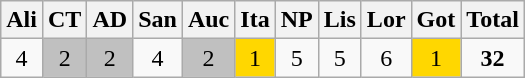<table class="wikitable" style="text-align: center;">
<tr>
<th>Ali<br></th>
<th>CT<br></th>
<th>AD<br></th>
<th>San<br></th>
<th>Auc<br></th>
<th>Ita<br></th>
<th>NP<br></th>
<th>Lis<br></th>
<th>Lor<br></th>
<th>Got<br></th>
<th>Total</th>
</tr>
<tr>
<td>4</td>
<td style="background-color: silver;">2</td>
<td style="background-color: silver;">2</td>
<td>4</td>
<td style="background-color: silver;">2</td>
<td style="background-color: gold;">1</td>
<td>5</td>
<td>5</td>
<td>6</td>
<td style="background-color: gold;">1</td>
<td><strong>32</strong></td>
</tr>
</table>
